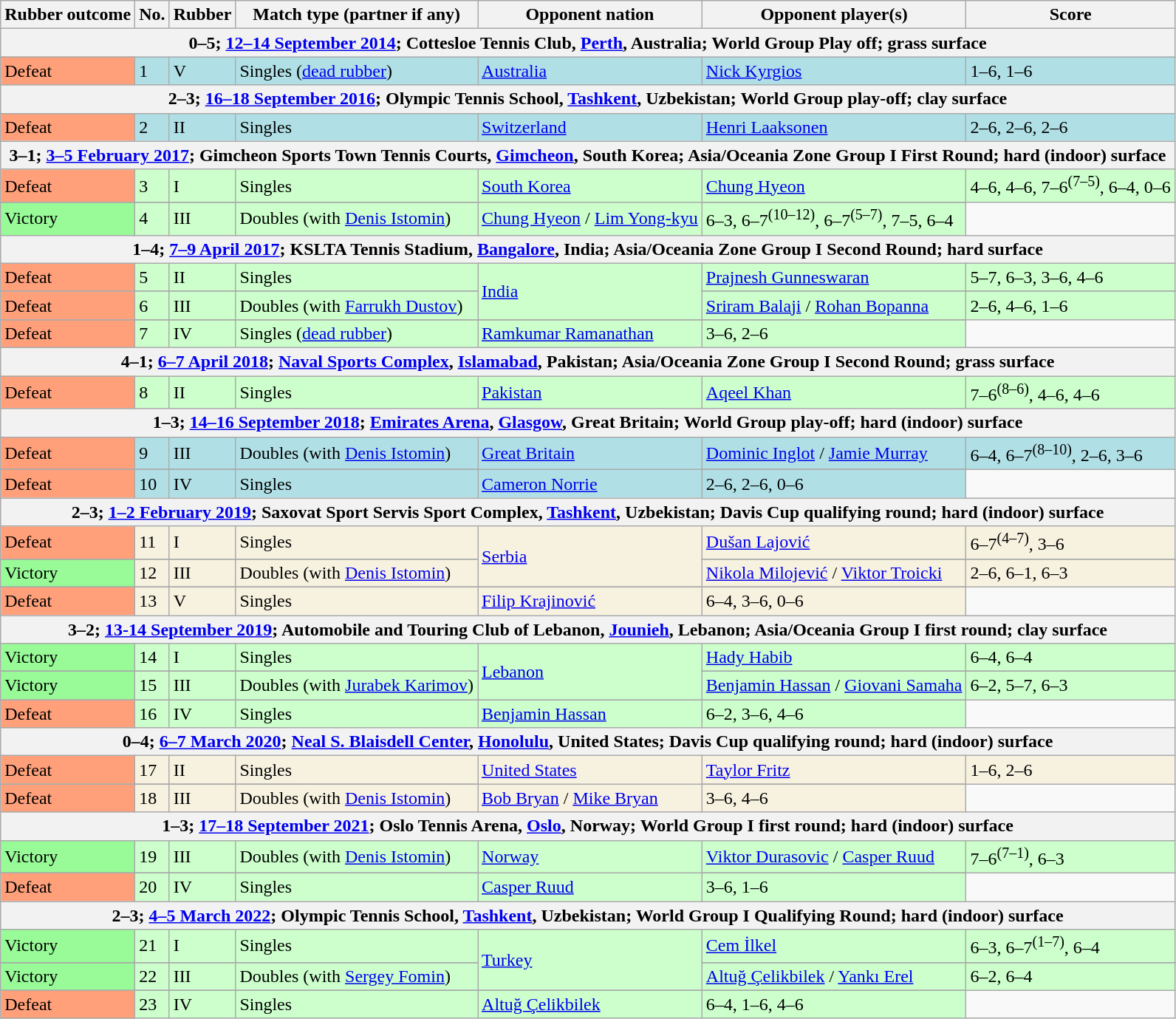<table class=wikitable>
<tr>
<th>Rubber outcome</th>
<th>No.</th>
<th>Rubber</th>
<th>Match type (partner if any)</th>
<th>Opponent nation</th>
<th>Opponent player(s)</th>
<th>Score</th>
</tr>
<tr>
<th colspan=7>0–5; <a href='#'>12–14 September 2014</a>; Cottesloe Tennis Club, <a href='#'>Perth</a>, Australia; World Group Play off; grass surface</th>
</tr>
<tr bgcolor=#B0E0E6>
<td bgcolor=FFA07A>Defeat</td>
<td>1</td>
<td>V</td>
<td>Singles (<a href='#'>dead rubber</a>)</td>
<td> <a href='#'>Australia</a></td>
<td><a href='#'>Nick Kyrgios</a></td>
<td>1–6, 1–6</td>
</tr>
<tr>
<th colspan=7>2–3; <a href='#'>16–18 September 2016</a>; Olympic Tennis School, <a href='#'>Tashkent</a>, Uzbekistan; World Group play-off; clay surface</th>
</tr>
<tr bgcolor=#B0E0E6>
<td bgcolor=FFA07A>Defeat</td>
<td>2</td>
<td>II</td>
<td>Singles</td>
<td> <a href='#'>Switzerland</a></td>
<td><a href='#'>Henri Laaksonen</a></td>
<td>2–6, 2–6, 2–6</td>
</tr>
<tr>
<th colspan=7>3–1; <a href='#'>3–5 February 2017</a>; Gimcheon Sports Town Tennis Courts, <a href='#'>Gimcheon</a>, South Korea; Asia/Oceania Zone Group I First Round; hard (indoor) surface</th>
</tr>
<tr bgcolor=#CCFFCC>
<td bgcolor=FFA07A>Defeat</td>
<td>3</td>
<td>I</td>
<td>Singles</td>
<td rowspan=2> <a href='#'>South Korea</a></td>
<td><a href='#'>Chung Hyeon</a></td>
<td>4–6, 4–6, 7–6<sup>(7–5)</sup>, 6–4, 0–6</td>
</tr>
<tr>
</tr>
<tr bgcolor=#CCFFCC>
<td bgcolor=98FB98>Victory</td>
<td>4</td>
<td>III</td>
<td>Doubles (with <a href='#'>Denis Istomin</a>)</td>
<td><a href='#'>Chung Hyeon</a> / <a href='#'>Lim Yong-kyu</a></td>
<td>6–3, 6–7<sup>(10–12)</sup>, 6–7<sup>(5–7)</sup>, 7–5, 6–4</td>
</tr>
<tr>
<th colspan=7>1–4; <a href='#'>7–9 April 2017</a>; KSLTA Tennis Stadium, <a href='#'>Bangalore</a>, India; Asia/Oceania Zone Group I Second Round; hard surface</th>
</tr>
<tr bgcolor=#CCFFCC>
<td bgcolor=FFA07A>Defeat</td>
<td>5</td>
<td>II</td>
<td>Singles</td>
<td rowspan=3> <a href='#'>India</a></td>
<td><a href='#'>Prajnesh Gunneswaran</a></td>
<td>5–7, 6–3, 3–6, 4–6</td>
</tr>
<tr>
</tr>
<tr bgcolor=#CCFFCC>
<td bgcolor=FFA07A>Defeat</td>
<td>6</td>
<td>III</td>
<td>Doubles (with <a href='#'>Farrukh Dustov</a>)</td>
<td><a href='#'>Sriram Balaji</a> / <a href='#'>Rohan Bopanna</a></td>
<td>2–6, 4–6, 1–6</td>
</tr>
<tr>
</tr>
<tr bgcolor=#CCFFCC>
<td bgcolor=FFA07A>Defeat</td>
<td>7</td>
<td>IV</td>
<td>Singles (<a href='#'>dead rubber</a>)</td>
<td><a href='#'>Ramkumar Ramanathan</a></td>
<td>3–6, 2–6</td>
</tr>
<tr>
<th colspan=7>4–1; <a href='#'>6–7 April 2018</a>; <a href='#'>Naval Sports Complex</a>, <a href='#'>Islamabad</a>, Pakistan; Asia/Oceania Zone Group I Second Round; grass surface</th>
</tr>
<tr bgcolor=#CCFFCC>
<td bgcolor=FFA07A>Defeat</td>
<td>8</td>
<td>II</td>
<td>Singles</td>
<td> <a href='#'>Pakistan</a></td>
<td><a href='#'>Aqeel Khan</a></td>
<td>7–6<sup>(8–6)</sup>, 4–6, 4–6</td>
</tr>
<tr>
<th colspan=7>1–3; <a href='#'>14–16 September 2018</a>; <a href='#'>Emirates Arena</a>, <a href='#'>Glasgow</a>, Great Britain; World Group play-off; hard (indoor) surface</th>
</tr>
<tr bgcolor=#B0E0E6>
<td bgcolor=FFA07A>Defeat</td>
<td>9</td>
<td>III</td>
<td>Doubles (with <a href='#'>Denis Istomin</a>)</td>
<td rowspan=2> <a href='#'>Great Britain</a></td>
<td><a href='#'>Dominic Inglot</a> / <a href='#'>Jamie Murray</a></td>
<td>6–4, 6–7<sup>(8–10)</sup>, 2–6, 3–6</td>
</tr>
<tr>
</tr>
<tr bgcolor=#B0E0E6>
<td bgcolor=FFA07A>Defeat</td>
<td>10</td>
<td>IV</td>
<td>Singles</td>
<td><a href='#'>Cameron Norrie</a></td>
<td>2–6, 2–6, 0–6</td>
</tr>
<tr>
<th colspan=7>2–3; <a href='#'>1–2 February 2019</a>; Saxovat Sport Servis Sport Complex, <a href='#'>Tashkent</a>, Uzbekistan; Davis Cup qualifying round; hard (indoor) surface</th>
</tr>
<tr bgcolor=#F7F2E0>
<td bgcolor=FFA07A>Defeat</td>
<td>11</td>
<td>I</td>
<td>Singles</td>
<td rowspan=3> <a href='#'>Serbia</a></td>
<td><a href='#'>Dušan Lajović</a></td>
<td>6–7<sup>(4–7)</sup>, 3–6</td>
</tr>
<tr>
</tr>
<tr bgcolor=#F7F2E0>
<td bgcolor=98FB98>Victory</td>
<td>12</td>
<td>III</td>
<td>Doubles (with <a href='#'>Denis Istomin</a>)</td>
<td><a href='#'>Nikola Milojević</a> / <a href='#'>Viktor Troicki</a></td>
<td>2–6, 6–1, 6–3</td>
</tr>
<tr>
</tr>
<tr bgcolor=#F7F2E0>
<td bgcolor=FFA07A>Defeat</td>
<td>13</td>
<td>V</td>
<td>Singles</td>
<td><a href='#'>Filip Krajinović</a></td>
<td>6–4, 3–6, 0–6</td>
</tr>
<tr>
<th colspan=7>3–2; <a href='#'>13-14 September 2019</a>; Automobile and Touring Club of Lebanon, <a href='#'>Jounieh</a>, Lebanon; Asia/Oceania Group I first round; clay surface</th>
</tr>
<tr bgcolor=#CCFFCC>
<td bgcolor=98FB98>Victory</td>
<td>14</td>
<td>I</td>
<td>Singles</td>
<td rowspan=3> <a href='#'>Lebanon</a></td>
<td><a href='#'>Hady Habib</a></td>
<td>6–4, 6–4</td>
</tr>
<tr>
</tr>
<tr bgcolor=#CCFFCC>
<td bgcolor=98FB98>Victory</td>
<td>15</td>
<td>III</td>
<td>Doubles (with <a href='#'>Jurabek Karimov</a>)</td>
<td><a href='#'>Benjamin Hassan</a> / <a href='#'>Giovani Samaha</a></td>
<td>6–2, 5–7, 6–3</td>
</tr>
<tr>
</tr>
<tr bgcolor=#CCFFCC>
<td bgcolor=FFA07A>Defeat</td>
<td>16</td>
<td>IV</td>
<td>Singles</td>
<td><a href='#'>Benjamin Hassan</a></td>
<td>6–2, 3–6, 4–6</td>
</tr>
<tr>
<th colspan=7>0–4; <a href='#'>6–7 March 2020</a>; <a href='#'>Neal S. Blaisdell Center</a>, <a href='#'>Honolulu</a>, United States; Davis Cup qualifying round; hard (indoor) surface</th>
</tr>
<tr bgcolor=#F7F2E0>
<td bgcolor=FFA07A>Defeat</td>
<td>17</td>
<td>II</td>
<td>Singles</td>
<td rowspan=2> <a href='#'>United States</a></td>
<td><a href='#'>Taylor Fritz</a></td>
<td>1–6, 2–6</td>
</tr>
<tr>
</tr>
<tr bgcolor=#F7F2E0>
<td bgcolor=FFA07A>Defeat</td>
<td>18</td>
<td>III</td>
<td>Doubles (with <a href='#'>Denis Istomin</a>)</td>
<td><a href='#'>Bob Bryan</a> / <a href='#'>Mike Bryan</a></td>
<td>3–6, 4–6</td>
</tr>
<tr>
<th colspan=7>1–3; <a href='#'>17–18 September 2021</a>; Oslo Tennis Arena, <a href='#'>Oslo</a>, Norway; World Group I first round; hard (indoor) surface</th>
</tr>
<tr bgcolor=#CCFFCC>
<td bgcolor=98FB98>Victory</td>
<td>19</td>
<td>III</td>
<td>Doubles (with <a href='#'>Denis Istomin</a>)</td>
<td rowspan=2> <a href='#'>Norway</a></td>
<td><a href='#'>Viktor Durasovic</a> / <a href='#'>Casper Ruud</a></td>
<td>7–6<sup>(7–1)</sup>, 6–3</td>
</tr>
<tr>
</tr>
<tr bgcolor=#CCFFCC>
<td bgcolor=FFA07A>Defeat</td>
<td>20</td>
<td>IV</td>
<td>Singles</td>
<td><a href='#'>Casper Ruud</a></td>
<td>3–6, 1–6</td>
</tr>
<tr>
<th colspan=7>2–3; <a href='#'>4–5 March 2022</a>; Olympic Tennis School, <a href='#'>Tashkent</a>, Uzbekistan; World Group I Qualifying Round; hard (indoor) surface</th>
</tr>
<tr bgcolor=#CCFFCC>
<td bgcolor=98FB98>Victory</td>
<td>21</td>
<td>I</td>
<td>Singles</td>
<td rowspan=3> <a href='#'>Turkey</a></td>
<td><a href='#'>Cem İlkel</a></td>
<td>6–3, 6–7<sup>(1–7)</sup>, 6–4</td>
</tr>
<tr>
</tr>
<tr bgcolor=#CCFFCC>
<td bgcolor=98FB98>Victory</td>
<td>22</td>
<td>III</td>
<td>Doubles (with <a href='#'>Sergey Fomin</a>)</td>
<td><a href='#'>Altuğ Çelikbilek</a> / <a href='#'>Yankı Erel</a></td>
<td>6–2, 6–4</td>
</tr>
<tr>
</tr>
<tr bgcolor=#CCFFCC>
<td bgcolor=FFA07A>Defeat</td>
<td>23</td>
<td>IV</td>
<td>Singles</td>
<td><a href='#'>Altuğ Çelikbilek</a></td>
<td>6–4, 1–6, 4–6</td>
</tr>
</table>
